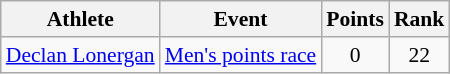<table class=wikitable style="font-size:90%">
<tr>
<th>Athlete</th>
<th>Event</th>
<th>Points</th>
<th>Rank</th>
</tr>
<tr>
<td><a href='#'>Declan Lonergan</a></td>
<td><a href='#'>Men's points race</a></td>
<td align="center">0</td>
<td align="center">22</td>
</tr>
</table>
